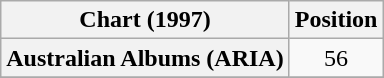<table class="wikitable sortable plainrowheaders" style="text-align:center">
<tr>
<th scope="col">Chart (1997)</th>
<th scope="col">Position</th>
</tr>
<tr>
<th scope="row">Australian Albums (ARIA)</th>
<td>56</td>
</tr>
<tr>
</tr>
</table>
